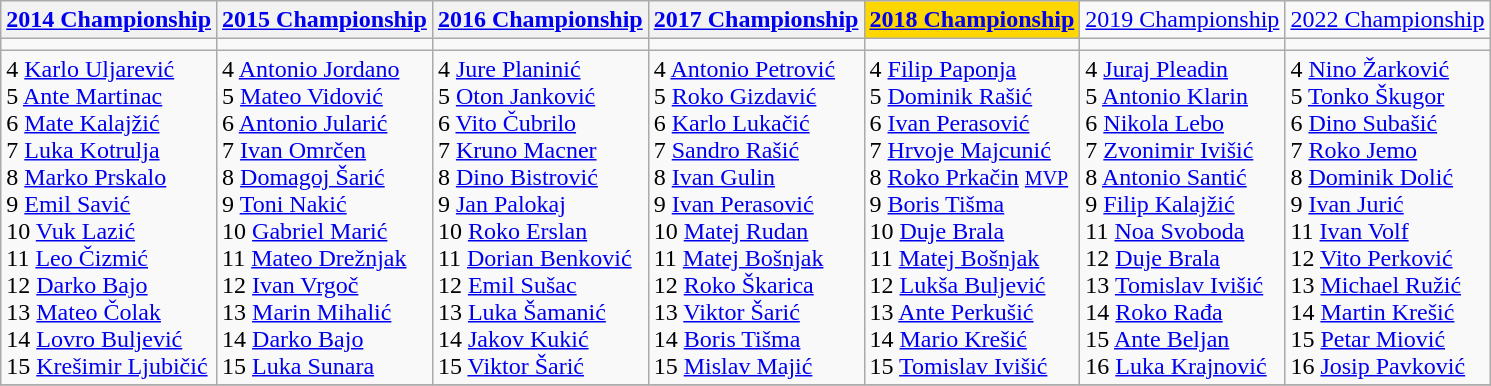<table class="wikitable">
<tr>
<th><a href='#'>2014 Championship</a></th>
<th><a href='#'>2015 Championship</a></th>
<th><a href='#'>2016 Championship</a></th>
<th><a href='#'>2017 Championship</a></th>
<th style="background:gold;"><a href='#'>2018 Championship</a></th>
<td><a href='#'>2019 Championship</a></td>
<td><a href='#'>2022 Championship</a></td>
</tr>
<tr>
<td></td>
<td></td>
<td></td>
<td></td>
<td></td>
<td></td>
<td></td>
</tr>
<tr>
<td valign=top>4 <a href='#'>Karlo Uljarević</a> <br>5 <a href='#'>Ante Martinac</a> <br>6 <a href='#'>Mate Kalajžić</a> <br>7 <a href='#'>Luka Kotrulja</a> <br>8 <a href='#'>Marko Prskalo</a><br>9 <a href='#'>Emil Savić</a><br>10 <a href='#'>Vuk Lazić</a> <br>11 <a href='#'>Leo Čizmić</a><br>12 <a href='#'>Darko Bajo</a> <br>13 <a href='#'>Mateo Čolak</a> <br>14 <a href='#'>Lovro Buljević</a><br>15 <a href='#'>Krešimir Ljubičić</a></td>
<td valign=top>4 <a href='#'>Antonio Jordano</a><br>5 <a href='#'>Mateo Vidović</a> <br>6 <a href='#'>Antonio Jularić</a> <br>7 <a href='#'>Ivan Omrčen</a> <br>8 <a href='#'>Domagoj Šarić</a><br>9 <a href='#'>Toni Nakić</a><br>10 <a href='#'>Gabriel Marić</a> <br>11 <a href='#'>Mateo Drežnjak</a><br>12 <a href='#'>Ivan Vrgoč</a> <br>13 <a href='#'>Marin Mihalić</a> <br>14 <a href='#'>Darko Bajo</a> <br>15 <a href='#'>Luka Sunara</a></td>
<td valign=top>4 <a href='#'>Jure Planinić</a> <br>5 <a href='#'>Oton Janković</a> <br>6 <a href='#'>Vito Čubrilo</a> <br>7 <a href='#'>Kruno Macner</a> <br>8 <a href='#'>Dino Bistrović</a><br>9 <a href='#'>Jan Palokaj</a><br>10 <a href='#'>Roko Erslan</a><br>11 <a href='#'>Dorian Benković</a><br>12 <a href='#'>Emil Sušac</a> <br>13 <a href='#'>Luka Šamanić</a> <br>14 <a href='#'>Jakov Kukić</a> <br>15 <a href='#'>Viktor Šarić</a></td>
<td valign=top>4 <a href='#'>Antonio Petrović</a> <br>5 <a href='#'>Roko Gizdavić</a> <br>6 <a href='#'>Karlo Lukačić</a> <br>7 <a href='#'>Sandro Rašić</a> <br>8 <a href='#'>Ivan Gulin</a><br>9 <a href='#'>Ivan Perasović</a><br>10 <a href='#'>Matej Rudan</a> <br>11 <a href='#'>Matej Bošnjak</a><br>12 <a href='#'>Roko Škarica</a> <br>13 <a href='#'>Viktor Šarić</a> <br>14 <a href='#'>Boris Tišma</a> <br>15 <a href='#'>Mislav Majić</a></td>
<td valign=top>4 <a href='#'>Filip Paponja</a> <br>5 <a href='#'>Dominik Rašić</a> <br>6 <a href='#'>Ivan Perasović</a> <br>7 <a href='#'>Hrvoje Majcunić</a> <br>8 <a href='#'>Roko Prkačin</a> <small><a href='#'>MVP</a></small><br>9 <a href='#'>Boris Tišma</a><br>10 <a href='#'>Duje Brala</a> <br>11 <a href='#'>Matej Bošnjak</a><br>12 <a href='#'>Lukša Buljević</a> <br>13 <a href='#'>Ante Perkušić</a> <br>14 <a href='#'>Mario Krešić</a> <br>15 <a href='#'>Tomislav Ivišić</a></td>
<td valign=top>4 <a href='#'>Juraj Pleadin</a> <br>5 <a href='#'>Antonio Klarin</a> <br>6 <a href='#'>Nikola Lebo</a> <br>7 <a href='#'>Zvonimir Ivišić</a> <br>8 <a href='#'>Antonio Santić</a><br>9 <a href='#'>Filip Kalajžić</a><br>11 <a href='#'>Noa Svoboda</a> <br>12 <a href='#'>Duje Brala</a><br>13 <a href='#'>Tomislav Ivišić</a> <br>14 <a href='#'>Roko Rađa</a> <br>15 <a href='#'>Ante Beljan</a> <br>16 <a href='#'>Luka Krajnović</a></td>
<td valign=top>4 <a href='#'>Nino Žarković</a> <br>5 <a href='#'>Tonko Škugor</a> <br>6 <a href='#'>Dino Subašić</a> <br>7 <a href='#'>Roko Jemo</a> <br>8 <a href='#'>Dominik Dolić</a><br>9 <a href='#'>Ivan Jurić</a><br>11 <a href='#'>Ivan Volf</a> <br>12 <a href='#'>Vito Perković</a><br>13 <a href='#'>Michael Ružić</a> <br>14 <a href='#'>Martin Krešić</a><br>15 <a href='#'>Petar Miović</a> <br>16 <a href='#'>Josip Pavković</a></td>
</tr>
<tr>
</tr>
</table>
